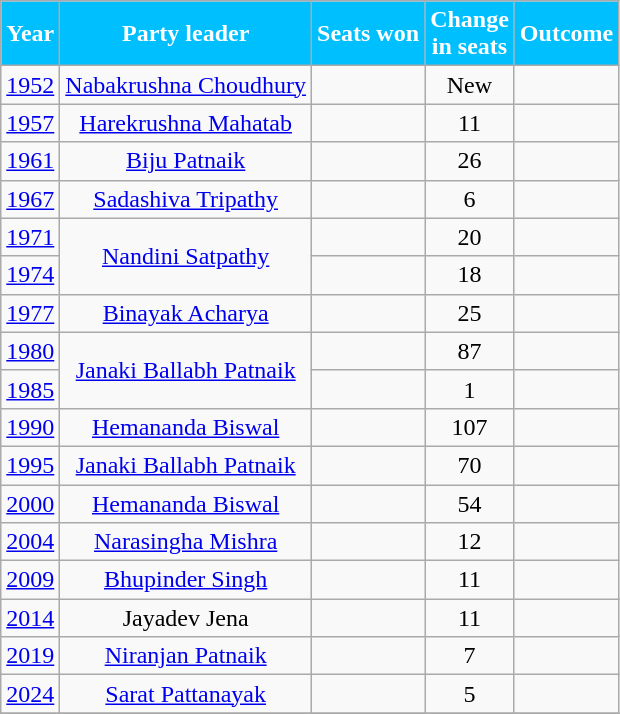<table class="wikitable sortable" style="text-align:center">
<tr>
<th Style="background-color:#00BFFF; color:white">Year</th>
<th Style="background-color:#00BFFF; color:white">Party leader</th>
<th Style="background-color:#00BFFF; color:white">Seats won</th>
<th Style="background-color:#00BFFF; color:white">Change<br>in seats</th>
<th Style="background-color:#00BFFF; color:white">Outcome</th>
</tr>
<tr>
<td><a href='#'>1952</a></td>
<td rowspan="1"><a href='#'>Nabakrushna Choudhury</a></td>
<td></td>
<td>New</td>
<td></td>
</tr>
<tr>
<td><a href='#'>1957</a></td>
<td rowspan="1"><a href='#'>Harekrushna Mahatab</a></td>
<td></td>
<td> 11</td>
<td></td>
</tr>
<tr>
<td><a href='#'>1961</a></td>
<td rowspan="1"><a href='#'>Biju Patnaik</a></td>
<td></td>
<td> 26</td>
<td></td>
</tr>
<tr>
<td><a href='#'>1967</a></td>
<td rowspan="1"><a href='#'>Sadashiva Tripathy</a></td>
<td></td>
<td> 6</td>
<td></td>
</tr>
<tr>
<td><a href='#'>1971</a></td>
<td rowspan="2"><a href='#'>Nandini Satpathy</a></td>
<td></td>
<td> 20</td>
<td></td>
</tr>
<tr>
<td><a href='#'>1974</a></td>
<td></td>
<td>18</td>
<td></td>
</tr>
<tr>
<td><a href='#'>1977</a></td>
<td rowspan="1"><a href='#'>Binayak Acharya</a></td>
<td></td>
<td>25</td>
<td></td>
</tr>
<tr>
<td><a href='#'>1980</a></td>
<td rowspan="2"><a href='#'>Janaki Ballabh Patnaik</a></td>
<td></td>
<td> 87</td>
<td></td>
</tr>
<tr>
<td><a href='#'>1985</a></td>
<td></td>
<td> 1</td>
<td></td>
</tr>
<tr>
<td><a href='#'>1990</a></td>
<td rowspan="1"><a href='#'>Hemananda Biswal</a></td>
<td></td>
<td> 107</td>
<td></td>
</tr>
<tr>
<td><a href='#'>1995</a></td>
<td rowspan="1"><a href='#'>Janaki Ballabh Patnaik</a></td>
<td></td>
<td> 70</td>
<td></td>
</tr>
<tr>
<td><a href='#'>2000</a></td>
<td rowspan="1"><a href='#'>Hemananda Biswal</a></td>
<td></td>
<td> 54</td>
<td></td>
</tr>
<tr>
<td><a href='#'>2004</a></td>
<td rowspan="1"><a href='#'>Narasingha Mishra</a></td>
<td></td>
<td> 12</td>
<td></td>
</tr>
<tr>
<td><a href='#'>2009</a></td>
<td rowspan="1"><a href='#'>Bhupinder Singh</a></td>
<td></td>
<td> 11</td>
<td></td>
</tr>
<tr>
<td><a href='#'>2014</a></td>
<td rowspan="1">Jayadev Jena</td>
<td></td>
<td>11</td>
<td></td>
</tr>
<tr>
<td><a href='#'>2019</a></td>
<td rowspan="1"><a href='#'>Niranjan Patnaik</a></td>
<td></td>
<td> 7</td>
<td></td>
</tr>
<tr>
<td><a href='#'>2024</a></td>
<td rowspan="1"><a href='#'>Sarat Pattanayak</a></td>
<td></td>
<td> 5</td>
<td></td>
</tr>
<tr>
</tr>
</table>
